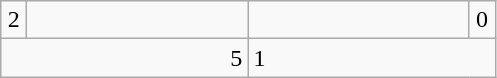<table class=wikitable>
<tr>
<td align=center width=10>2</td>
<td align=center width=140></td>
<td align="center" width="140"></td>
<td align="center" width="10">0</td>
</tr>
<tr>
<td colspan=2 align=right>5</td>
<td colspan="2">1</td>
</tr>
</table>
